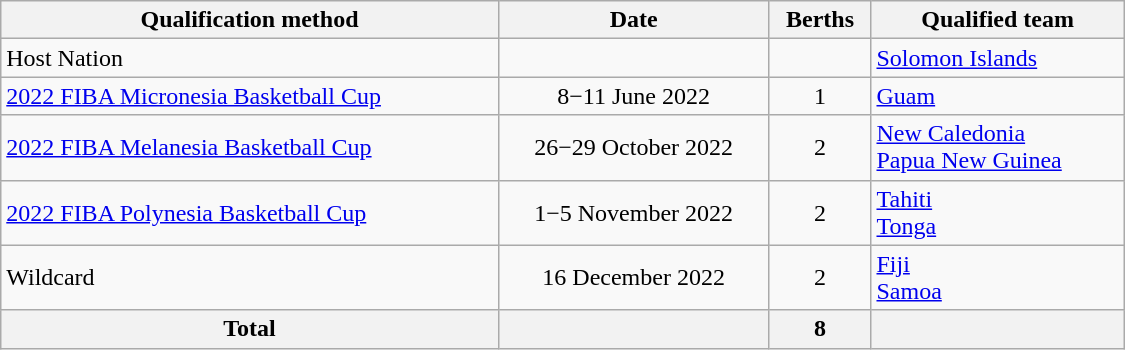<table class="wikitable" width=750>
<tr>
<th>Qualification method</th>
<th>Date</th>
<th>Berths</th>
<th>Qualified team</th>
</tr>
<tr>
<td>Host Nation</td>
<td></td>
<td></td>
<td> <a href='#'>Solomon Islands</a></td>
</tr>
<tr>
<td><a href='#'>2022 FIBA Micronesia Basketball Cup</a></td>
<td align=center>8−11 June 2022</td>
<td align=center>1</td>
<td> <a href='#'>Guam</a></td>
</tr>
<tr>
<td><a href='#'>2022 FIBA Melanesia Basketball Cup</a></td>
<td align=center>26−29 October 2022</td>
<td align=center>2</td>
<td> <a href='#'>New Caledonia</a><br> <a href='#'>Papua New Guinea</a></td>
</tr>
<tr>
<td><a href='#'>2022 FIBA Polynesia Basketball Cup</a></td>
<td align=center>1−5 November 2022</td>
<td align=center>2</td>
<td> <a href='#'>Tahiti</a><br> <a href='#'>Tonga</a></td>
</tr>
<tr>
<td>Wildcard</td>
<td align=center>16 December 2022</td>
<td align=center>2</td>
<td> <a href='#'>Fiji</a><br> <a href='#'>Samoa</a></td>
</tr>
<tr>
<th>Total</th>
<th></th>
<th>8</th>
<th></th>
</tr>
</table>
